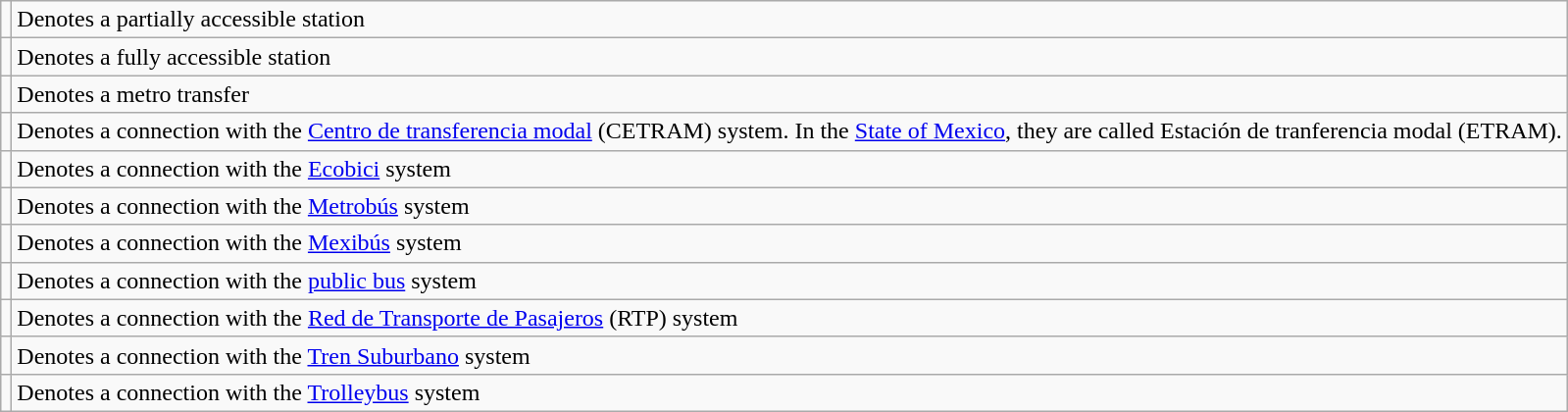<table class="wikitable">
<tr>
<td> </td>
<td>Denotes a partially accessible station</td>
</tr>
<tr>
<td> </td>
<td>Denotes a fully accessible station</td>
</tr>
<tr>
<td></td>
<td>Denotes a metro transfer</td>
</tr>
<tr>
<td></td>
<td>Denotes a connection with the <a href='#'>Centro de transferencia modal</a> (CETRAM) system. In the <a href='#'>State of Mexico</a>, they are called Estación de tranferencia modal (ETRAM).</td>
</tr>
<tr>
<td></td>
<td>Denotes a connection with the <a href='#'>Ecobici</a> system</td>
</tr>
<tr>
<td></td>
<td>Denotes a connection with the <a href='#'>Metrobús</a> system</td>
</tr>
<tr>
<td></td>
<td>Denotes a connection with the <a href='#'>Mexibús</a> system</td>
</tr>
<tr>
<td></td>
<td>Denotes a connection with the <a href='#'>public bus</a> system</td>
</tr>
<tr>
<td></td>
<td>Denotes a connection with the <a href='#'>Red de Transporte de Pasajeros</a> (RTP) system</td>
</tr>
<tr>
<td></td>
<td>Denotes a connection with the <a href='#'>Tren Suburbano</a> system</td>
</tr>
<tr>
<td></td>
<td>Denotes a connection with the <a href='#'>Trolleybus</a> system</td>
</tr>
</table>
